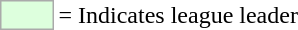<table>
<tr>
<td style="background:#DDFFDD; border:1px solid #aaa; width:2em;"></td>
<td>= Indicates league leader</td>
</tr>
</table>
